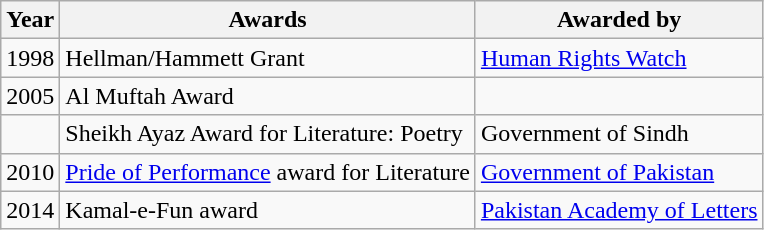<table class="wikitable sortable">
<tr>
<th>Year</th>
<th>Awards</th>
<th>Awarded by</th>
</tr>
<tr>
<td>1998</td>
<td>Hellman/Hammett Grant</td>
<td><a href='#'>Human Rights Watch</a></td>
</tr>
<tr>
<td>2005</td>
<td>Al Muftah Award</td>
<td></td>
</tr>
<tr>
<td></td>
<td>Sheikh Ayaz Award for Literature: Poetry</td>
<td>Government of Sindh</td>
</tr>
<tr>
<td>2010</td>
<td><a href='#'>Pride of Performance</a> award for Literature</td>
<td><a href='#'>Government of Pakistan</a></td>
</tr>
<tr>
<td>2014</td>
<td>Kamal-e-Fun award</td>
<td><a href='#'>Pakistan Academy of Letters</a></td>
</tr>
</table>
